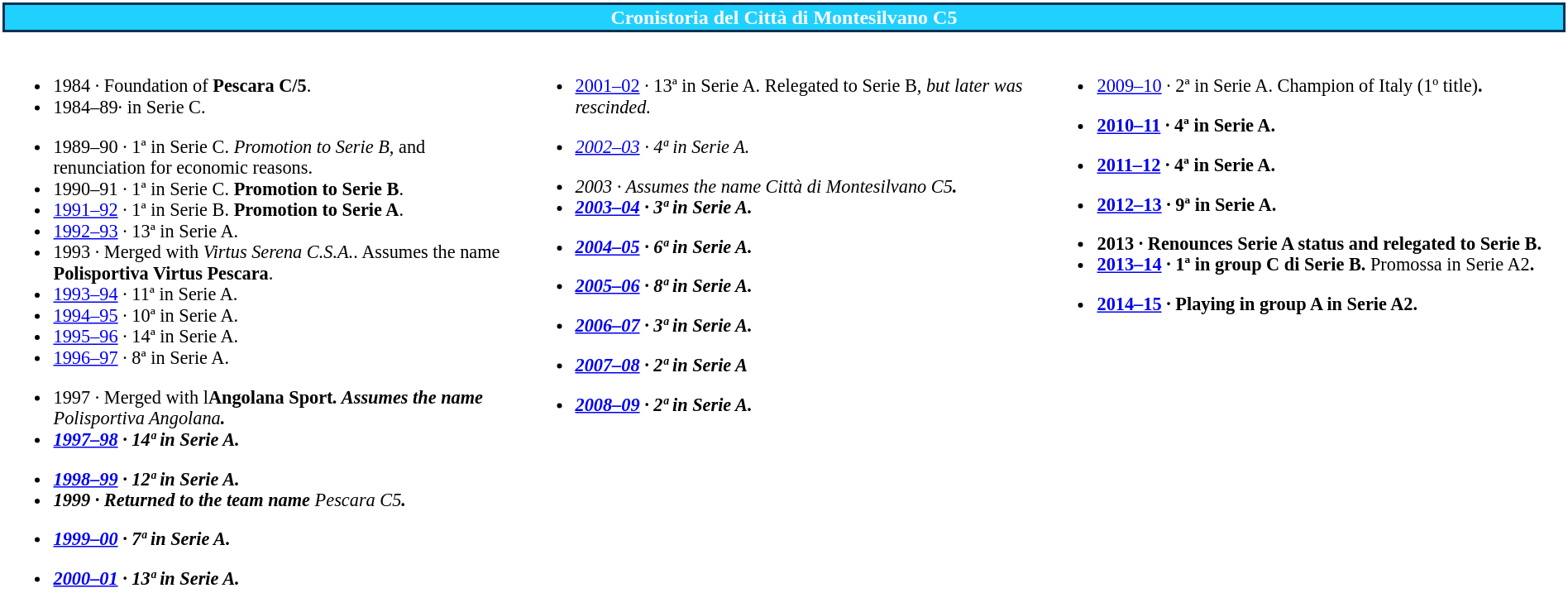<table class="toccolours" style="background:white">
<tr>
<th colspan=3 align=center style="border:2px solid #003153; background:#20D0FF;color:white;">Cronistoria del Città di Montesilvano C5</th>
</tr>
<tr style="font-size:93%">
<td style="width:33%; vertical-align:top;"><br><ul><li>1984 · Foundation of <strong>Pescara C/5</strong>.</li><li>1984–89· in Serie C.</li></ul><ul><li>1989–90 · 1ª in Serie C. <em>Promotion to Serie B</em>, and renunciation for economic reasons.</li><li>1990–91 · 1ª in Serie C.  <strong>Promotion to Serie B</strong>.</li><li><a href='#'>1991–92</a> · 1ª in Serie B.  <strong>Promotion to Serie A</strong>.</li><li><a href='#'>1992–93</a> · 13ª in Serie A.</li><li>1993 · Merged with <em>Virtus Serena C.S.A.</em>. Assumes the name <strong>Polisportiva Virtus Pescara</strong>.</li><li><a href='#'>1993–94</a> · 11ª in Serie A.</li><li><a href='#'>1994–95</a> · 10ª in Serie A.</li><li><a href='#'>1995–96</a> · 14ª in Serie A.</li><li><a href='#'>1996–97</a> · 8ª in Serie A.</li></ul><ul><li>1997 · Merged with l<strong>Angolana Sport<em>. Assumes the name </strong>Polisportiva Angolana<strong>.</li><li><a href='#'>1997–98</a> · 14ª in Serie A.</li></ul><ul><li><a href='#'>1998–99</a> · 12ª in Serie A.</li><li>1999 · Returned to the team name </strong>Pescara C5<strong>.</li></ul><ul><li><a href='#'>1999–00</a> · 7ª in Serie A.</li></ul><ul><li><a href='#'>2000–01</a> · 13ª in Serie A.</li></ul></td>
<td style="width:33%; vertical-align:top;"><br><ul><li><a href='#'>2001–02</a> · 13ª in Serie A. </em>Relegated to Serie B<em>, but later was rescinded.</li></ul><ul><li><a href='#'>2002–03</a> · 4ª in Serie A.</li></ul><ul><li>2003 · Assumes the name </strong>Città di Montesilvano C5<strong>.</li><li><a href='#'>2003–04</a> · 3ª in Serie A.</li></ul><ul><li><a href='#'>2004–05</a> · 6ª in Serie A.</li></ul><ul><li><a href='#'>2005–06</a> · 8ª in Serie A.</li></ul><ul><li><a href='#'>2006–07</a> · 3ª in Serie A.</li></ul><ul><li><a href='#'>2007–08</a> · 2ª in Serie A</li></ul><ul><li><a href='#'>2008–09</a> · 2ª in Serie A.</li></ul></td>
<td style="width:33%; vertical-align:top;"><br><ul><li><a href='#'>2009–10</a> · 2ª in Serie A.  </strong>Champion of Italy (1º title)<strong>.</li></ul><ul><li><a href='#'>2010–11</a> · 4ª in Serie A.</li></ul><ul><li><a href='#'>2011–12</a> · 4ª in Serie A.</li></ul><ul><li><a href='#'>2012–13</a> · 9ª in Serie A.</li></ul><ul><li>2013 · Renounces Serie A status and relegated to Serie B.</li><li><a href='#'>2013–14</a> · 1ª in group C di Serie B.  </strong>Promossa in Serie A2<strong>.</li></ul><ul><li><a href='#'>2014–15</a> · Playing in group A in Serie A2.</li></ul></td>
</tr>
</table>
